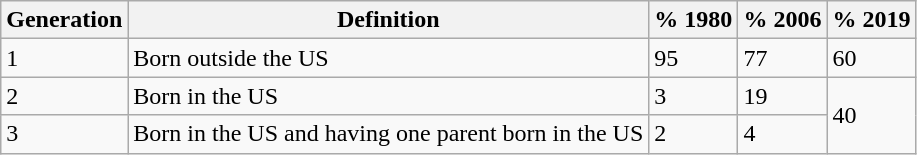<table class="wikitable">
<tr>
<th>Generation</th>
<th>Definition</th>
<th>% 1980</th>
<th>% 2006</th>
<th>% 2019</th>
</tr>
<tr>
<td>1</td>
<td>Born outside the US</td>
<td>95</td>
<td>77</td>
<td>60</td>
</tr>
<tr>
<td>2</td>
<td>Born in the US</td>
<td>3</td>
<td>19</td>
<td rowspan="2">40</td>
</tr>
<tr>
<td>3</td>
<td>Born in the US and having one parent born in the US</td>
<td>2</td>
<td>4</td>
</tr>
</table>
